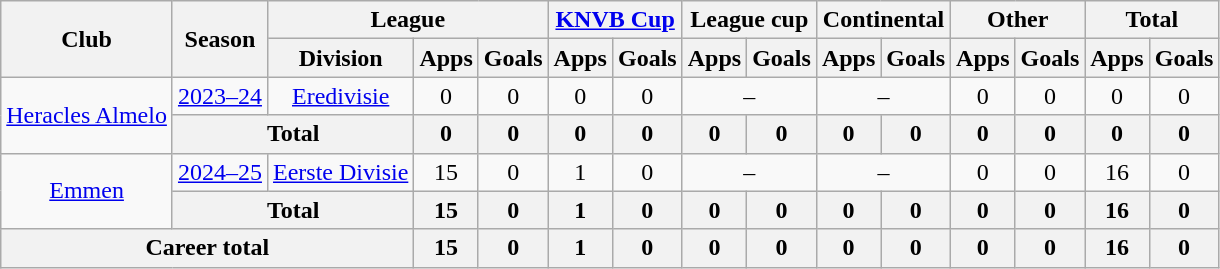<table class="wikitable" style="text-align:center">
<tr>
<th rowspan="2">Club</th>
<th rowspan="2">Season</th>
<th colspan="3">League</th>
<th colspan="2"><a href='#'>KNVB Cup</a></th>
<th colspan="2">League cup</th>
<th colspan="2">Continental</th>
<th colspan="2">Other</th>
<th colspan="2">Total</th>
</tr>
<tr>
<th>Division</th>
<th>Apps</th>
<th>Goals</th>
<th>Apps</th>
<th>Goals</th>
<th>Apps</th>
<th>Goals</th>
<th>Apps</th>
<th>Goals</th>
<th>Apps</th>
<th>Goals</th>
<th>Apps</th>
<th>Goals</th>
</tr>
<tr>
<td rowspan="2"><a href='#'>Heracles Almelo</a></td>
<td><a href='#'>2023–24</a></td>
<td><a href='#'>Eredivisie</a></td>
<td>0</td>
<td>0</td>
<td>0</td>
<td>0</td>
<td colspan="2">–</td>
<td colspan="2">–</td>
<td>0</td>
<td>0</td>
<td>0</td>
<td>0</td>
</tr>
<tr>
<th colspan="2">Total</th>
<th>0</th>
<th>0</th>
<th>0</th>
<th>0</th>
<th>0</th>
<th>0</th>
<th>0</th>
<th>0</th>
<th>0</th>
<th>0</th>
<th>0</th>
<th>0</th>
</tr>
<tr>
<td rowspan="2"><a href='#'>Emmen</a></td>
<td><a href='#'>2024–25</a></td>
<td><a href='#'>Eerste Divisie</a></td>
<td>15</td>
<td>0</td>
<td>1</td>
<td>0</td>
<td colspan="2">–</td>
<td colspan="2">–</td>
<td>0</td>
<td>0</td>
<td>16</td>
<td>0</td>
</tr>
<tr>
<th colspan="2">Total</th>
<th>15</th>
<th>0</th>
<th>1</th>
<th>0</th>
<th>0</th>
<th>0</th>
<th>0</th>
<th>0</th>
<th>0</th>
<th>0</th>
<th>16</th>
<th>0</th>
</tr>
<tr>
<th colspan="3">Career total</th>
<th>15</th>
<th>0</th>
<th>1</th>
<th>0</th>
<th>0</th>
<th>0</th>
<th>0</th>
<th>0</th>
<th>0</th>
<th>0</th>
<th>16</th>
<th>0</th>
</tr>
</table>
